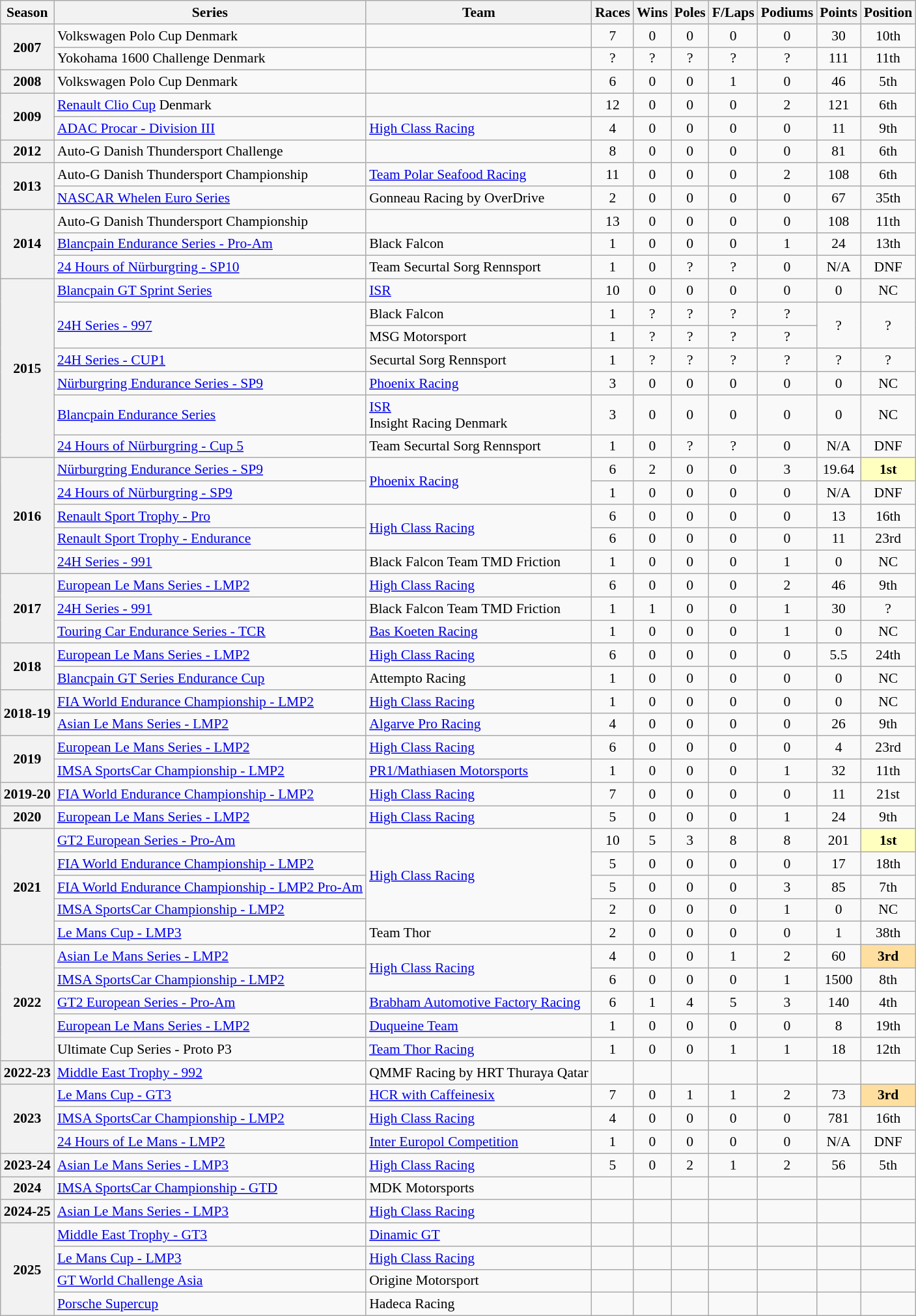<table class="wikitable" style="font-size: 90%; text-align:center">
<tr>
<th>Season</th>
<th>Series</th>
<th>Team</th>
<th>Races</th>
<th>Wins</th>
<th>Poles</th>
<th>F/Laps</th>
<th>Podiums</th>
<th>Points</th>
<th>Position</th>
</tr>
<tr>
<th rowspan=2>2007</th>
<td align=left>Volkswagen Polo Cup Denmark</td>
<td align=left></td>
<td>7</td>
<td>0</td>
<td>0</td>
<td>0</td>
<td>0</td>
<td>30</td>
<td>10th</td>
</tr>
<tr>
<td align=left>Yokohama 1600 Challenge Denmark</td>
<td align=left></td>
<td>?</td>
<td>?</td>
<td>?</td>
<td>?</td>
<td>?</td>
<td>111</td>
<td>11th</td>
</tr>
<tr>
<th>2008</th>
<td align=left>Volkswagen Polo Cup Denmark</td>
<td align=left></td>
<td>6</td>
<td>0</td>
<td>0</td>
<td>1</td>
<td>0</td>
<td>46</td>
<td>5th</td>
</tr>
<tr>
<th rowspan=2>2009</th>
<td align=left><a href='#'>Renault Clio Cup</a> Denmark</td>
<td align=left></td>
<td>12</td>
<td>0</td>
<td>0</td>
<td>0</td>
<td>2</td>
<td>121</td>
<td>6th</td>
</tr>
<tr>
<td align=left><a href='#'>ADAC Procar - Division III</a></td>
<td align=left><a href='#'>High Class Racing</a></td>
<td>4</td>
<td>0</td>
<td>0</td>
<td>0</td>
<td>0</td>
<td>11</td>
<td>9th</td>
</tr>
<tr>
<th>2012</th>
<td align=left>Auto-G Danish Thundersport Challenge</td>
<td align=left></td>
<td>8</td>
<td>0</td>
<td>0</td>
<td>0</td>
<td>0</td>
<td>81</td>
<td>6th</td>
</tr>
<tr>
<th rowspan=2>2013</th>
<td align=left>Auto-G Danish Thundersport Championship</td>
<td align=left><a href='#'>Team Polar Seafood Racing</a></td>
<td>11</td>
<td>0</td>
<td>0</td>
<td>0</td>
<td>2</td>
<td>108</td>
<td>6th</td>
</tr>
<tr>
<td align=left><a href='#'>NASCAR Whelen Euro Series</a></td>
<td align=left>Gonneau Racing by OverDrive</td>
<td>2</td>
<td>0</td>
<td>0</td>
<td>0</td>
<td>0</td>
<td>67</td>
<td>35th</td>
</tr>
<tr>
<th rowspan="3">2014</th>
<td align=left>Auto-G Danish Thundersport Championship</td>
<td align=left></td>
<td>13</td>
<td>0</td>
<td>0</td>
<td>0</td>
<td>0</td>
<td>108</td>
<td>11th</td>
</tr>
<tr>
<td align=left><a href='#'>Blancpain Endurance Series - Pro-Am</a></td>
<td align=left>Black Falcon</td>
<td>1</td>
<td>0</td>
<td>0</td>
<td>0</td>
<td>1</td>
<td>24</td>
<td>13th</td>
</tr>
<tr>
<td align=left><a href='#'>24 Hours of Nürburgring - SP10</a></td>
<td align=left>Team Securtal Sorg Rennsport</td>
<td>1</td>
<td>0</td>
<td>?</td>
<td>?</td>
<td>0</td>
<td>N/A</td>
<td>DNF</td>
</tr>
<tr>
<th rowspan="7">2015</th>
<td align="left"><a href='#'>Blancpain GT Sprint Series</a></td>
<td align="left"><a href='#'>ISR</a></td>
<td>10</td>
<td>0</td>
<td>0</td>
<td>0</td>
<td>0</td>
<td>0</td>
<td>NC</td>
</tr>
<tr>
<td rowspan="2" align="left"><a href='#'>24H Series - 997</a></td>
<td align=left>Black Falcon</td>
<td>1</td>
<td>?</td>
<td>?</td>
<td>?</td>
<td>?</td>
<td rowspan="2">?</td>
<td rowspan="2">?</td>
</tr>
<tr>
<td align=left>MSG Motorsport</td>
<td>1</td>
<td>?</td>
<td>?</td>
<td>?</td>
<td>?</td>
</tr>
<tr>
<td align=left><a href='#'>24H Series - CUP1</a></td>
<td align=left>Securtal Sorg Rennsport</td>
<td>1</td>
<td>?</td>
<td>?</td>
<td>?</td>
<td>?</td>
<td>?</td>
<td>?</td>
</tr>
<tr>
<td align=left><a href='#'>Nürburgring Endurance Series - SP9</a></td>
<td align=left><a href='#'>Phoenix Racing</a></td>
<td>3</td>
<td>0</td>
<td>0</td>
<td>0</td>
<td>0</td>
<td>0</td>
<td>NC</td>
</tr>
<tr>
<td align=left><a href='#'>Blancpain Endurance Series</a></td>
<td align=left><a href='#'>ISR</a><br>Insight Racing Denmark</td>
<td>3</td>
<td>0</td>
<td>0</td>
<td>0</td>
<td>0</td>
<td>0</td>
<td>NC</td>
</tr>
<tr>
<td align=left><a href='#'>24 Hours of Nürburgring - Cup 5</a></td>
<td align=left>Team Securtal Sorg Rennsport</td>
<td>1</td>
<td>0</td>
<td>?</td>
<td>?</td>
<td>0</td>
<td>N/A</td>
<td>DNF</td>
</tr>
<tr>
<th rowspan="5">2016</th>
<td align="left"><a href='#'>Nürburgring Endurance Series - SP9</a></td>
<td rowspan="2" align="left"><a href='#'>Phoenix Racing</a></td>
<td>6</td>
<td>2</td>
<td>0</td>
<td>0</td>
<td>3</td>
<td>19.64</td>
<td style="background:#FFFFBF;"><strong>1st</strong></td>
</tr>
<tr>
<td align=left><a href='#'>24 Hours of Nürburgring - SP9</a></td>
<td>1</td>
<td>0</td>
<td>0</td>
<td>0</td>
<td>0</td>
<td>N/A</td>
<td>DNF</td>
</tr>
<tr>
<td align=left><a href='#'>Renault Sport Trophy - Pro</a></td>
<td align=left rowspan=2><a href='#'>High Class Racing</a></td>
<td>6</td>
<td>0</td>
<td>0</td>
<td>0</td>
<td>0</td>
<td>13</td>
<td>16th</td>
</tr>
<tr>
<td align=left><a href='#'>Renault Sport Trophy - Endurance</a></td>
<td>6</td>
<td>0</td>
<td>0</td>
<td>0</td>
<td>0</td>
<td>11</td>
<td>23rd</td>
</tr>
<tr>
<td align=left><a href='#'>24H Series - 991</a></td>
<td align=left>Black Falcon Team TMD Friction</td>
<td>1</td>
<td>0</td>
<td>0</td>
<td>0</td>
<td>1</td>
<td>0</td>
<td>NC</td>
</tr>
<tr>
<th rowspan=3>2017</th>
<td align=left><a href='#'>European Le Mans Series - LMP2</a></td>
<td align=left><a href='#'>High Class Racing</a></td>
<td>6</td>
<td>0</td>
<td>0</td>
<td>0</td>
<td>2</td>
<td>46</td>
<td>9th</td>
</tr>
<tr>
<td align=left><a href='#'>24H Series - 991</a></td>
<td align=left>Black Falcon Team TMD Friction</td>
<td>1</td>
<td>1</td>
<td>0</td>
<td>0</td>
<td>1</td>
<td>30</td>
<td>?</td>
</tr>
<tr>
<td align=left><a href='#'>Touring Car Endurance Series - TCR</a></td>
<td align=left><a href='#'>Bas Koeten Racing</a></td>
<td>1</td>
<td>0</td>
<td>0</td>
<td>0</td>
<td>1</td>
<td>0</td>
<td>NC</td>
</tr>
<tr>
<th rowspan="2">2018</th>
<td align=left><a href='#'>European Le Mans Series - LMP2</a></td>
<td align=left><a href='#'>High Class Racing</a></td>
<td>6</td>
<td>0</td>
<td>0</td>
<td>0</td>
<td>0</td>
<td>5.5</td>
<td>24th</td>
</tr>
<tr>
<td align=left><a href='#'>Blancpain GT Series Endurance Cup</a></td>
<td align=left>Attempto Racing</td>
<td>1</td>
<td>0</td>
<td>0</td>
<td>0</td>
<td>0</td>
<td>0</td>
<td>NC</td>
</tr>
<tr>
<th rowspan="2">2018-19</th>
<td align="left"><a href='#'>FIA World Endurance Championship - LMP2</a></td>
<td align="left"><a href='#'>High Class Racing</a></td>
<td>1</td>
<td>0</td>
<td>0</td>
<td>0</td>
<td>0</td>
<td>0</td>
<td>NC</td>
</tr>
<tr>
<td align="left"><a href='#'>Asian Le Mans Series - LMP2</a></td>
<td align="left"><a href='#'>Algarve Pro Racing</a></td>
<td>4</td>
<td>0</td>
<td>0</td>
<td>0</td>
<td>0</td>
<td>26</td>
<td>9th</td>
</tr>
<tr>
<th rowspan="2">2019</th>
<td align="left"><a href='#'>European Le Mans Series - LMP2</a></td>
<td align=left><a href='#'>High Class Racing</a></td>
<td>6</td>
<td>0</td>
<td>0</td>
<td>0</td>
<td>0</td>
<td>4</td>
<td>23rd</td>
</tr>
<tr>
<td align="left"><a href='#'>IMSA SportsCar Championship - LMP2</a></td>
<td align="left"><a href='#'>PR1/Mathiasen Motorsports</a></td>
<td>1</td>
<td>0</td>
<td>0</td>
<td>0</td>
<td>1</td>
<td>32</td>
<td>11th</td>
</tr>
<tr>
<th>2019-20</th>
<td align="left"><a href='#'>FIA World Endurance Championship - LMP2</a></td>
<td align=left><a href='#'>High Class Racing</a></td>
<td>7</td>
<td>0</td>
<td>0</td>
<td>0</td>
<td>0</td>
<td>11</td>
<td>21st</td>
</tr>
<tr>
<th>2020</th>
<td align=left><a href='#'>European Le Mans Series - LMP2</a></td>
<td align="left"><a href='#'>High Class Racing</a></td>
<td>5</td>
<td>0</td>
<td>0</td>
<td>0</td>
<td>1</td>
<td>24</td>
<td>9th</td>
</tr>
<tr>
<th rowspan=5>2021</th>
<td align=left><a href='#'>GT2 European Series - Pro-Am</a></td>
<td rowspan="4" align=left><a href='#'>High Class Racing</a></td>
<td>10</td>
<td>5</td>
<td>3</td>
<td>8</td>
<td>8</td>
<td>201</td>
<td style="background:#FFFFBF;"><strong>1st</strong></td>
</tr>
<tr>
<td align=left><a href='#'>FIA World Endurance Championship - LMP2</a></td>
<td>5</td>
<td>0</td>
<td>0</td>
<td>0</td>
<td>0</td>
<td>17</td>
<td>18th</td>
</tr>
<tr>
<td align=left><a href='#'>FIA World Endurance Championship - LMP2 Pro-Am</a></td>
<td>5</td>
<td>0</td>
<td>0</td>
<td>0</td>
<td>3</td>
<td>85</td>
<td>7th</td>
</tr>
<tr>
<td align=left><a href='#'>IMSA SportsCar Championship - LMP2</a></td>
<td>2</td>
<td>0</td>
<td>0</td>
<td>0</td>
<td>1</td>
<td>0</td>
<td>NC</td>
</tr>
<tr>
<td align=left><a href='#'>Le Mans Cup - LMP3</a></td>
<td align=left>Team Thor</td>
<td>2</td>
<td>0</td>
<td>0</td>
<td>0</td>
<td>0</td>
<td>1</td>
<td>38th</td>
</tr>
<tr>
<th rowspan="5">2022</th>
<td align=left><a href='#'>Asian Le Mans Series - LMP2</a></td>
<td rowspan="2" align="left"><a href='#'>High Class Racing</a></td>
<td>4</td>
<td>0</td>
<td>0</td>
<td>1</td>
<td>2</td>
<td>60</td>
<td style="background:#FFDF9F;"><strong>3rd</strong></td>
</tr>
<tr>
<td align=left><a href='#'>IMSA SportsCar Championship - LMP2</a></td>
<td>6</td>
<td>0</td>
<td>0</td>
<td>0</td>
<td>1</td>
<td>1500</td>
<td>8th</td>
</tr>
<tr>
<td align=left><a href='#'>GT2 European Series - Pro-Am</a></td>
<td align=left><a href='#'>Brabham Automotive Factory Racing</a></td>
<td>6</td>
<td>1</td>
<td>4</td>
<td>5</td>
<td>3</td>
<td>140</td>
<td>4th</td>
</tr>
<tr>
<td align=left><a href='#'>European Le Mans Series - LMP2</a></td>
<td align=left><a href='#'>Duqueine Team</a></td>
<td>1</td>
<td>0</td>
<td>0</td>
<td>0</td>
<td>0</td>
<td>8</td>
<td>19th</td>
</tr>
<tr>
<td align=left>Ultimate Cup Series - Proto P3</td>
<td align=left><a href='#'>Team Thor Racing</a></td>
<td>1</td>
<td>0</td>
<td>0</td>
<td>1</td>
<td>1</td>
<td>18</td>
<td>12th</td>
</tr>
<tr>
<th>2022-23</th>
<td align=left><a href='#'>Middle East Trophy - 992</a></td>
<td align=left>QMMF Racing by HRT Thuraya Qatar</td>
<td></td>
<td></td>
<td></td>
<td></td>
<td></td>
<td></td>
<td></td>
</tr>
<tr>
<th rowspan="3">2023</th>
<td align=left><a href='#'>Le Mans Cup - GT3</a></td>
<td align=left><a href='#'>HCR with Caffeinesix</a></td>
<td>7</td>
<td>0</td>
<td>1</td>
<td>1</td>
<td>2</td>
<td>73</td>
<td style="background:#FFDF9F;"><strong>3rd</strong></td>
</tr>
<tr>
<td align="left"><a href='#'>IMSA SportsCar Championship - LMP2</a></td>
<td align="left"><a href='#'>High Class Racing</a></td>
<td>4</td>
<td>0</td>
<td>0</td>
<td>0</td>
<td>0</td>
<td>781</td>
<td>16th</td>
</tr>
<tr>
<td align=left><a href='#'>24 Hours of Le Mans - LMP2</a></td>
<td align=left><a href='#'>Inter Europol Competition</a></td>
<td>1</td>
<td>0</td>
<td>0</td>
<td>0</td>
<td>0</td>
<td>N/A</td>
<td>DNF</td>
</tr>
<tr>
<th>2023-24</th>
<td align=left><a href='#'>Asian Le Mans Series - LMP3</a></td>
<td align=left><a href='#'>High Class Racing</a></td>
<td>5</td>
<td>0</td>
<td>2</td>
<td>1</td>
<td>2</td>
<td>56</td>
<td>5th</td>
</tr>
<tr>
<th>2024</th>
<td align=left><a href='#'>IMSA SportsCar Championship - GTD</a></td>
<td align=left>MDK Motorsports</td>
<td></td>
<td></td>
<td></td>
<td></td>
<td></td>
<td></td>
<td></td>
</tr>
<tr>
<th>2024-25</th>
<td align="left"><a href='#'>Asian Le Mans Series - LMP3</a></td>
<td align=left><a href='#'>High Class Racing</a></td>
<td></td>
<td></td>
<td></td>
<td></td>
<td></td>
<td></td>
<td></td>
</tr>
<tr>
<th rowspan="4">2025</th>
<td align=left><a href='#'>Middle East Trophy - GT3</a></td>
<td align=left><a href='#'>Dinamic GT</a></td>
<td></td>
<td></td>
<td></td>
<td></td>
<td></td>
<td></td>
<td></td>
</tr>
<tr>
<td align=left><a href='#'>Le Mans Cup - LMP3</a></td>
<td align=left><a href='#'>High Class Racing</a></td>
<td></td>
<td></td>
<td></td>
<td></td>
<td></td>
<td></td>
<td></td>
</tr>
<tr>
<td align=left><a href='#'>GT World Challenge Asia</a></td>
<td align=left>Origine Motorsport</td>
<td></td>
<td></td>
<td></td>
<td></td>
<td></td>
<td></td>
<td></td>
</tr>
<tr>
<td align="left"><a href='#'>Porsche Supercup</a></td>
<td align="left">Hadeca Racing</td>
<td></td>
<td></td>
<td></td>
<td></td>
<td></td>
<td></td>
<td></td>
</tr>
</table>
